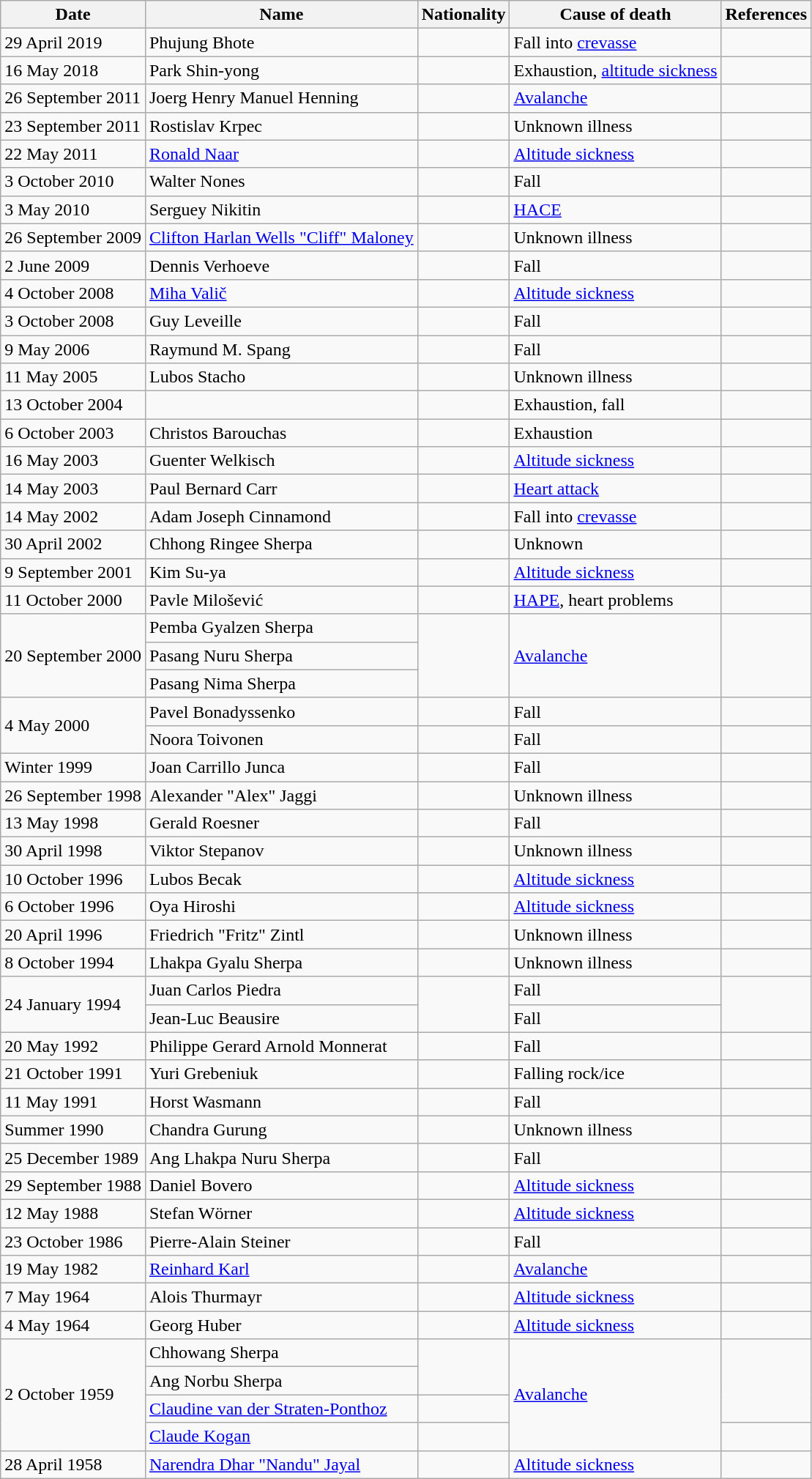<table class="wikitable sortable mw-collapsible">
<tr>
<th>Date</th>
<th>Name</th>
<th>Nationality</th>
<th>Cause of death</th>
<th>References</th>
</tr>
<tr>
<td>29 April 2019</td>
<td>Phujung Bhote</td>
<td></td>
<td>Fall into <a href='#'>crevasse</a></td>
<td></td>
</tr>
<tr>
<td>16 May 2018</td>
<td>Park Shin-yong</td>
<td></td>
<td>Exhaustion, <a href='#'>altitude sickness</a></td>
<td></td>
</tr>
<tr>
<td>26 September 2011</td>
<td>Joerg Henry Manuel Henning</td>
<td></td>
<td><a href='#'>Avalanche</a></td>
<td></td>
</tr>
<tr>
<td>23 September 2011</td>
<td>Rostislav Krpec</td>
<td></td>
<td>Unknown illness</td>
<td></td>
</tr>
<tr>
<td>22 May 2011</td>
<td><a href='#'>Ronald Naar</a></td>
<td></td>
<td><a href='#'>Altitude sickness</a></td>
<td></td>
</tr>
<tr>
<td>3 October 2010</td>
<td>Walter Nones</td>
<td></td>
<td>Fall</td>
<td></td>
</tr>
<tr>
<td>3 May 2010</td>
<td>Serguey Nikitin</td>
<td></td>
<td><a href='#'>HACE</a></td>
<td></td>
</tr>
<tr>
<td>26 September 2009</td>
<td><a href='#'>Clifton Harlan Wells "Cliff" Maloney</a></td>
<td></td>
<td>Unknown illness</td>
<td></td>
</tr>
<tr>
<td>2 June 2009</td>
<td>Dennis Verhoeve</td>
<td></td>
<td>Fall</td>
<td></td>
</tr>
<tr>
<td>4 October 2008</td>
<td><a href='#'>Miha Valič</a></td>
<td></td>
<td><a href='#'>Altitude sickness</a></td>
<td></td>
</tr>
<tr>
<td>3 October 2008</td>
<td>Guy Leveille</td>
<td></td>
<td>Fall</td>
<td></td>
</tr>
<tr>
<td>9 May 2006</td>
<td>Raymund M. Spang</td>
<td></td>
<td>Fall</td>
<td></td>
</tr>
<tr>
<td>11 May 2005</td>
<td>Lubos Stacho</td>
<td></td>
<td>Unknown illness</td>
<td></td>
</tr>
<tr>
<td>13 October 2004</td>
<td></td>
<td></td>
<td>Exhaustion, fall</td>
<td></td>
</tr>
<tr>
<td>6 October 2003</td>
<td>Christos Barouchas</td>
<td></td>
<td>Exhaustion</td>
<td></td>
</tr>
<tr>
<td>16 May 2003</td>
<td>Guenter Welkisch</td>
<td></td>
<td><a href='#'>Altitude sickness</a></td>
<td></td>
</tr>
<tr>
<td>14 May 2003</td>
<td>Paul Bernard Carr</td>
<td></td>
<td><a href='#'>Heart attack</a></td>
<td></td>
</tr>
<tr>
<td>14 May 2002</td>
<td>Adam Joseph Cinnamond</td>
<td></td>
<td>Fall into <a href='#'>crevasse</a></td>
<td></td>
</tr>
<tr>
<td>30 April 2002</td>
<td>Chhong Ringee Sherpa</td>
<td></td>
<td>Unknown</td>
<td></td>
</tr>
<tr>
<td>9 September 2001</td>
<td>Kim Su-ya</td>
<td></td>
<td><a href='#'>Altitude sickness</a></td>
<td></td>
</tr>
<tr>
<td>11 October 2000</td>
<td>Pavle Milošević</td>
<td></td>
<td><a href='#'>HAPE</a>, heart problems</td>
<td></td>
</tr>
<tr>
<td rowspan="3">20 September 2000</td>
<td>Pemba Gyalzen Sherpa</td>
<td rowspan="3"></td>
<td rowspan="3"><a href='#'>Avalanche</a></td>
<td rowspan="3"></td>
</tr>
<tr>
<td>Pasang Nuru Sherpa</td>
</tr>
<tr>
<td>Pasang Nima Sherpa</td>
</tr>
<tr>
<td rowspan="2">4 May 2000</td>
<td>Pavel Bonadyssenko</td>
<td></td>
<td>Fall</td>
<td></td>
</tr>
<tr>
<td>Noora Toivonen</td>
<td></td>
<td>Fall</td>
<td></td>
</tr>
<tr>
<td>Winter 1999</td>
<td>Joan Carrillo Junca</td>
<td></td>
<td>Fall</td>
<td></td>
</tr>
<tr>
<td>26 September 1998</td>
<td>Alexander "Alex" Jaggi</td>
<td></td>
<td>Unknown illness</td>
<td></td>
</tr>
<tr>
<td>13 May 1998</td>
<td>Gerald Roesner</td>
<td></td>
<td>Fall</td>
<td></td>
</tr>
<tr>
<td>30 April 1998</td>
<td>Viktor Stepanov</td>
<td></td>
<td>Unknown illness</td>
<td></td>
</tr>
<tr>
<td>10 October 1996</td>
<td>Lubos Becak</td>
<td></td>
<td><a href='#'>Altitude sickness</a></td>
<td></td>
</tr>
<tr>
<td>6 October 1996</td>
<td>Oya Hiroshi</td>
<td></td>
<td><a href='#'>Altitude sickness</a></td>
<td></td>
</tr>
<tr>
<td>20 April 1996</td>
<td>Friedrich "Fritz" Zintl</td>
<td></td>
<td>Unknown illness</td>
<td></td>
</tr>
<tr>
<td>8 October 1994</td>
<td>Lhakpa Gyalu Sherpa</td>
<td></td>
<td>Unknown illness</td>
<td></td>
</tr>
<tr>
<td rowspan="2">24 January 1994</td>
<td>Juan Carlos Piedra</td>
<td rowspan="2"></td>
<td>Fall</td>
<td rowspan="2"></td>
</tr>
<tr>
<td>Jean-Luc Beausire</td>
<td>Fall</td>
</tr>
<tr>
<td>20 May 1992</td>
<td>Philippe Gerard Arnold Monnerat</td>
<td></td>
<td>Fall</td>
<td></td>
</tr>
<tr>
<td>21 October 1991</td>
<td>Yuri Grebeniuk</td>
<td></td>
<td>Falling rock/ice</td>
<td></td>
</tr>
<tr>
<td>11 May 1991</td>
<td>Horst Wasmann</td>
<td></td>
<td>Fall</td>
<td></td>
</tr>
<tr>
<td>Summer 1990</td>
<td>Chandra Gurung</td>
<td></td>
<td>Unknown illness</td>
<td></td>
</tr>
<tr>
<td>25 December 1989</td>
<td>Ang Lhakpa Nuru Sherpa</td>
<td></td>
<td>Fall</td>
<td></td>
</tr>
<tr>
<td>29 September 1988</td>
<td>Daniel Bovero</td>
<td></td>
<td><a href='#'>Altitude sickness</a></td>
<td></td>
</tr>
<tr>
<td>12 May 1988</td>
<td>Stefan Wörner</td>
<td></td>
<td><a href='#'>Altitude sickness</a></td>
<td></td>
</tr>
<tr>
<td>23 October 1986</td>
<td>Pierre-Alain Steiner</td>
<td></td>
<td>Fall</td>
<td></td>
</tr>
<tr>
<td>19 May 1982</td>
<td><a href='#'>Reinhard Karl</a></td>
<td></td>
<td><a href='#'>Avalanche</a></td>
<td></td>
</tr>
<tr>
<td>7 May 1964</td>
<td>Alois Thurmayr</td>
<td></td>
<td><a href='#'>Altitude sickness</a></td>
<td></td>
</tr>
<tr>
<td>4 May 1964</td>
<td>Georg Huber</td>
<td></td>
<td><a href='#'>Altitude sickness</a></td>
<td></td>
</tr>
<tr>
<td rowspan="4">2 October 1959</td>
<td>Chhowang Sherpa</td>
<td rowspan="2"></td>
<td rowspan="4"><a href='#'>Avalanche</a></td>
<td rowspan="3"></td>
</tr>
<tr>
<td>Ang Norbu Sherpa</td>
</tr>
<tr>
<td><a href='#'>Claudine van der Straten-Ponthoz</a></td>
<td></td>
</tr>
<tr>
<td><a href='#'>Claude Kogan</a></td>
<td></td>
<td></td>
</tr>
<tr>
<td>28 April 1958</td>
<td><a href='#'>Narendra Dhar "Nandu" Jayal</a></td>
<td></td>
<td><a href='#'>Altitude sickness</a></td>
<td></td>
</tr>
</table>
